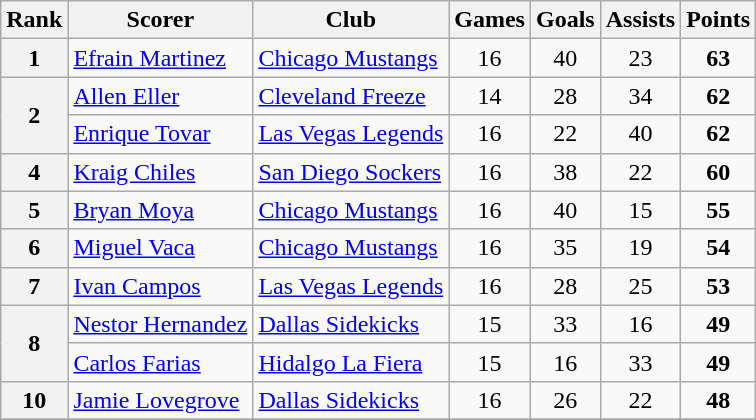<table class="wikitable">
<tr>
<th>Rank</th>
<th>Scorer</th>
<th>Club</th>
<th>Games</th>
<th>Goals</th>
<th>Assists</th>
<th>Points</th>
</tr>
<tr>
<th>1</th>
<td> <a href='#'>Efrain Martinez</a></td>
<td><a href='#'>Chicago Mustangs</a></td>
<td style="text-align:center;">16</td>
<td style="text-align:center;">40</td>
<td style="text-align:center;">23</td>
<td style="text-align:center;"><strong>63</strong></td>
</tr>
<tr>
<th rowspan="2">2</th>
<td> <a href='#'>Allen Eller</a></td>
<td><a href='#'>Cleveland Freeze</a></td>
<td style="text-align:center;">14</td>
<td style="text-align:center;">28</td>
<td style="text-align:center;">34</td>
<td style="text-align:center;"><strong>62</strong></td>
</tr>
<tr>
<td> <a href='#'>Enrique Tovar</a></td>
<td><a href='#'>Las Vegas Legends</a></td>
<td style="text-align:center;">16</td>
<td style="text-align:center;">22</td>
<td style="text-align:center;">40</td>
<td style="text-align:center;"><strong>62</strong></td>
</tr>
<tr>
<th>4</th>
<td> <a href='#'>Kraig Chiles</a></td>
<td><a href='#'>San Diego Sockers</a></td>
<td style="text-align:center;">16</td>
<td style="text-align:center;">38</td>
<td style="text-align:center;">22</td>
<td style="text-align:center;"><strong>60</strong></td>
</tr>
<tr>
<th>5</th>
<td> <a href='#'>Bryan Moya</a></td>
<td><a href='#'>Chicago Mustangs</a></td>
<td style="text-align:center;">16</td>
<td style="text-align:center;">40</td>
<td style="text-align:center;">15</td>
<td style="text-align:center;"><strong>55</strong></td>
</tr>
<tr>
<th>6</th>
<td> <a href='#'>Miguel Vaca</a></td>
<td><a href='#'>Chicago Mustangs</a></td>
<td style="text-align:center;">16</td>
<td style="text-align:center;">35</td>
<td style="text-align:center;">19</td>
<td style="text-align:center;"><strong>54</strong></td>
</tr>
<tr>
<th>7</th>
<td> <a href='#'>Ivan Campos</a></td>
<td><a href='#'>Las Vegas Legends</a></td>
<td style="text-align:center;">16</td>
<td style="text-align:center;">28</td>
<td style="text-align:center;">25</td>
<td style="text-align:center;"><strong>53</strong></td>
</tr>
<tr>
<th rowspan="2">8</th>
<td> <a href='#'>Nestor Hernandez</a></td>
<td><a href='#'>Dallas Sidekicks</a></td>
<td style="text-align:center;">15</td>
<td style="text-align:center;">33</td>
<td style="text-align:center;">16</td>
<td style="text-align:center;"><strong>49</strong></td>
</tr>
<tr>
<td> <a href='#'>Carlos Farias</a></td>
<td><a href='#'>Hidalgo La Fiera</a></td>
<td style="text-align:center;">15</td>
<td style="text-align:center;">16</td>
<td style="text-align:center;">33</td>
<td style="text-align:center;"><strong>49</strong></td>
</tr>
<tr>
<th>10</th>
<td> <a href='#'>Jamie Lovegrove</a></td>
<td><a href='#'>Dallas Sidekicks</a></td>
<td style="text-align:center;">16</td>
<td style="text-align:center;">26</td>
<td style="text-align:center;">22</td>
<td style="text-align:center;"><strong>48</strong></td>
</tr>
<tr>
</tr>
</table>
